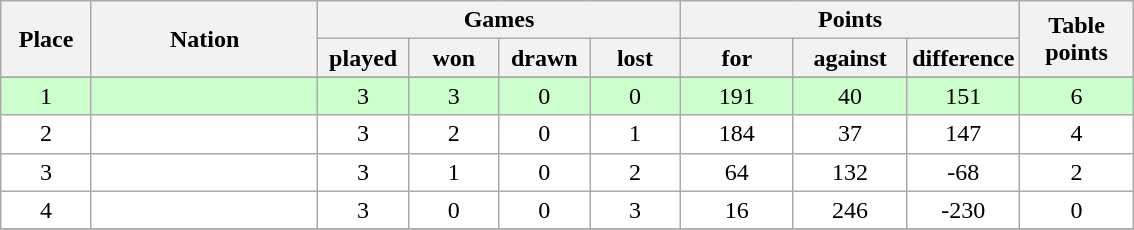<table class="wikitable">
<tr>
<th rowspan=2 width="8%">Place</th>
<th rowspan=2 width="20%">Nation</th>
<th colspan=4 width="32%">Games</th>
<th colspan=3 width="30%">Points</th>
<th rowspan=2 width="10%">Table<br>points</th>
</tr>
<tr>
<th width="8%">played</th>
<th width="8%">won</th>
<th width="8%">drawn</th>
<th width="8%">lost</th>
<th width="10%">for</th>
<th width="10%">against</th>
<th width="10%">difference</th>
</tr>
<tr>
</tr>
<tr bgcolor=#ccffcc align=center>
<td>1</td>
<td align=left><strong></strong></td>
<td>3</td>
<td>3</td>
<td>0</td>
<td>0</td>
<td>191</td>
<td>40</td>
<td>151</td>
<td>6</td>
</tr>
<tr bgcolor=#ffffff align=center>
<td>2</td>
<td align=left></td>
<td>3</td>
<td>2</td>
<td>0</td>
<td>1</td>
<td>184</td>
<td>37</td>
<td>147</td>
<td>4</td>
</tr>
<tr bgcolor=#ffffff align=center>
<td>3</td>
<td align=left></td>
<td>3</td>
<td>1</td>
<td>0</td>
<td>2</td>
<td>64</td>
<td>132</td>
<td>-68</td>
<td>2</td>
</tr>
<tr bgcolor=#ffffff align=center>
<td>4</td>
<td align=left></td>
<td>3</td>
<td>0</td>
<td>0</td>
<td>3</td>
<td>16</td>
<td>246</td>
<td>-230</td>
<td>0</td>
</tr>
<tr bgcolor=#ffcccc align=center>
</tr>
</table>
